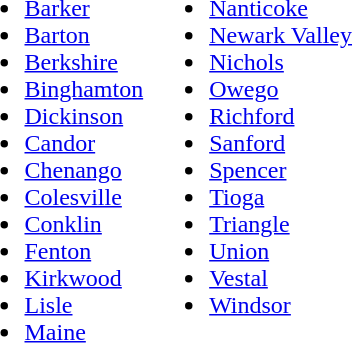<table>
<tr valign=top>
<td><br><ul><li><a href='#'>Barker</a></li><li><a href='#'>Barton</a></li><li><a href='#'>Berkshire</a></li><li><a href='#'>Binghamton</a></li><li><a href='#'>Dickinson</a></li><li><a href='#'>Candor</a></li><li><a href='#'>Chenango</a></li><li><a href='#'>Colesville</a></li><li><a href='#'>Conklin</a></li><li><a href='#'>Fenton</a></li><li><a href='#'>Kirkwood</a></li><li><a href='#'>Lisle</a></li><li><a href='#'>Maine</a></li></ul></td>
<td><br><ul><li><a href='#'>Nanticoke</a></li><li><a href='#'>Newark Valley</a></li><li><a href='#'>Nichols</a></li><li><a href='#'>Owego</a></li><li><a href='#'>Richford</a></li><li><a href='#'>Sanford</a></li><li><a href='#'>Spencer</a></li><li><a href='#'>Tioga</a></li><li><a href='#'>Triangle</a></li><li><a href='#'>Union</a></li><li><a href='#'>Vestal</a></li><li><a href='#'>Windsor</a></li></ul></td>
</tr>
</table>
